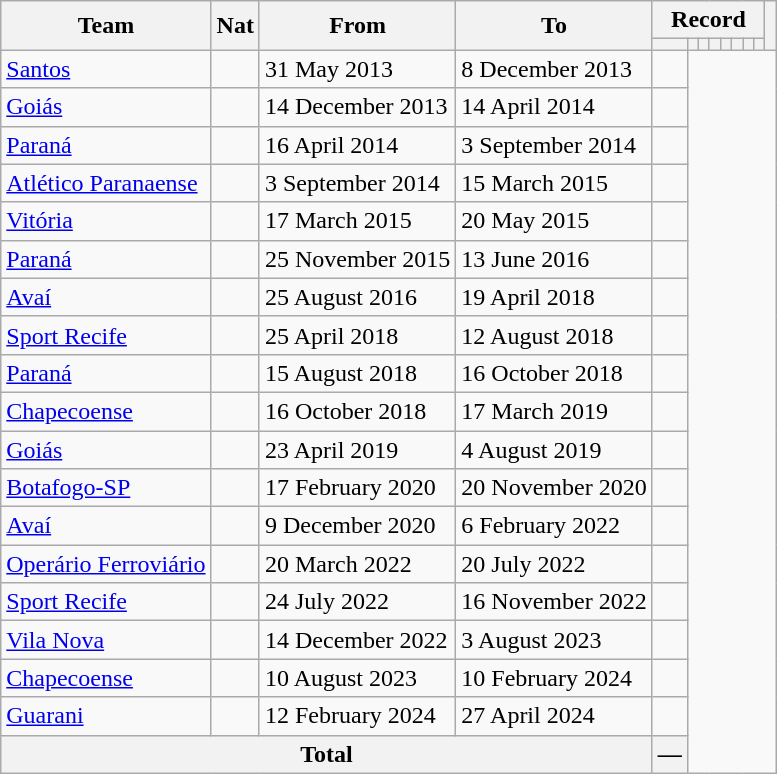<table class="wikitable" style="text-align: center">
<tr>
<th rowspan="2">Team</th>
<th rowspan="2">Nat</th>
<th rowspan="2">From</th>
<th rowspan="2">To</th>
<th colspan="8">Record</th>
<th rowspan=2></th>
</tr>
<tr>
<th></th>
<th></th>
<th></th>
<th></th>
<th></th>
<th></th>
<th></th>
<th></th>
</tr>
<tr>
<td align=left><a href='#'>Santos</a></td>
<td></td>
<td align=left>31 May 2013</td>
<td align=left>8 December 2013<br></td>
<td></td>
</tr>
<tr>
<td align=left><a href='#'>Goiás</a></td>
<td></td>
<td align=left>14 December 2013</td>
<td align=left>14 April 2014<br></td>
<td></td>
</tr>
<tr>
<td align=left><a href='#'>Paraná</a></td>
<td></td>
<td align=left>16 April 2014</td>
<td align=left>3 September 2014<br></td>
<td></td>
</tr>
<tr>
<td align=left><a href='#'>Atlético Paranaense</a></td>
<td></td>
<td align=left>3 September 2014</td>
<td align=left>15 March 2015<br></td>
<td></td>
</tr>
<tr>
<td align=left><a href='#'>Vitória</a></td>
<td></td>
<td align=left>17 March 2015</td>
<td align=left>20 May 2015<br></td>
<td></td>
</tr>
<tr>
<td align=left><a href='#'>Paraná</a></td>
<td></td>
<td align=left>25 November 2015</td>
<td align=left>13 June 2016<br></td>
<td></td>
</tr>
<tr>
<td align=left><a href='#'>Avaí</a></td>
<td></td>
<td align=left>25 August 2016</td>
<td align=left>19 April 2018<br></td>
<td></td>
</tr>
<tr>
<td align=left><a href='#'>Sport Recife</a></td>
<td></td>
<td align=left>25 April 2018</td>
<td align=left>12 August 2018<br></td>
<td></td>
</tr>
<tr>
<td align=left><a href='#'>Paraná</a></td>
<td></td>
<td align=left>15 August 2018</td>
<td align=left>16 October 2018<br></td>
<td></td>
</tr>
<tr>
<td align=left><a href='#'>Chapecoense</a></td>
<td></td>
<td align=left>16 October 2018</td>
<td align=left>17 March 2019<br></td>
<td></td>
</tr>
<tr>
<td align=left><a href='#'>Goiás</a></td>
<td></td>
<td align=left>23 April 2019</td>
<td align=left>4 August 2019<br></td>
<td></td>
</tr>
<tr>
<td align=left><a href='#'>Botafogo-SP</a></td>
<td></td>
<td align=left>17 February 2020</td>
<td align=left>20 November 2020<br></td>
<td></td>
</tr>
<tr>
<td align=left><a href='#'>Avaí</a></td>
<td></td>
<td align=left>9 December 2020</td>
<td align=left>6 February 2022<br></td>
<td></td>
</tr>
<tr>
<td align=left><a href='#'>Operário Ferroviário</a></td>
<td></td>
<td align=left>20 March 2022</td>
<td align=left>20 July 2022<br></td>
<td></td>
</tr>
<tr>
<td align=left><a href='#'>Sport Recife</a></td>
<td></td>
<td align=left>24 July 2022</td>
<td align=left>16 November 2022<br></td>
<td></td>
</tr>
<tr>
<td align=left><a href='#'>Vila Nova</a></td>
<td></td>
<td align=left>14 December 2022</td>
<td align=left>3 August 2023<br></td>
<td></td>
</tr>
<tr>
<td align=left><a href='#'>Chapecoense</a></td>
<td></td>
<td align=left>10 August 2023</td>
<td align=left>10 February 2024<br></td>
<td></td>
</tr>
<tr>
<td align=left><a href='#'>Guarani</a></td>
<td></td>
<td align=left>12 February 2024</td>
<td align=left>27 April 2024<br></td>
<td></td>
</tr>
<tr>
<th colspan="4">Total<br></th>
<th>—</th>
</tr>
</table>
